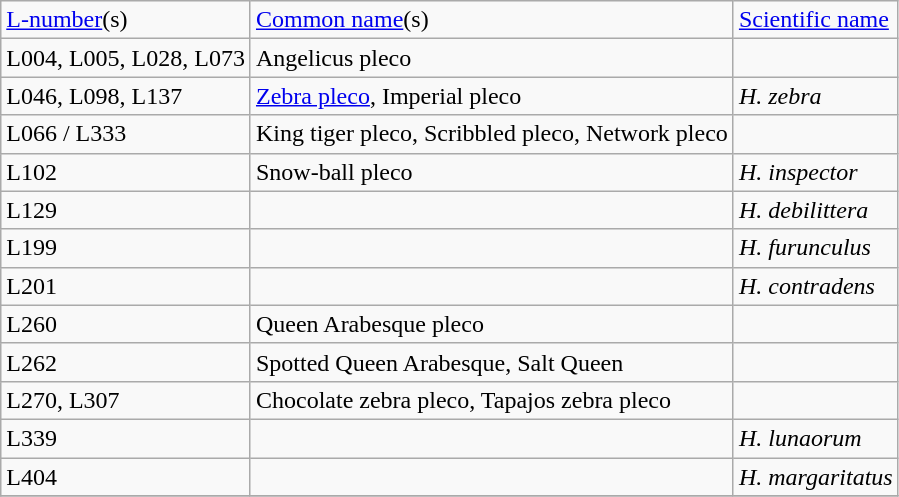<table class="wikitable">
<tr>
<td><a href='#'>L-number</a>(s)</td>
<td><a href='#'>Common name</a>(s)</td>
<td><a href='#'>Scientific name</a></td>
</tr>
<tr>
<td>L004, L005, L028, L073</td>
<td>Angelicus pleco</td>
<td></td>
</tr>
<tr>
<td>L046, L098, L137</td>
<td><a href='#'>Zebra pleco</a>, Imperial pleco</td>
<td><em>H. zebra</em></td>
</tr>
<tr>
<td>L066 / L333</td>
<td>King tiger pleco, Scribbled pleco, Network pleco</td>
<td></td>
</tr>
<tr>
<td>L102</td>
<td>Snow-ball pleco</td>
<td><em>H. inspector</em></td>
</tr>
<tr>
<td>L129</td>
<td></td>
<td><em>H. debilittera</em></td>
</tr>
<tr>
<td>L199</td>
<td></td>
<td><em>H. furunculus</em></td>
</tr>
<tr>
<td>L201</td>
<td></td>
<td><em>H. contradens</em></td>
</tr>
<tr>
<td>L260</td>
<td>Queen Arabesque pleco</td>
<td></td>
</tr>
<tr>
<td>L262</td>
<td>Spotted Queen Arabesque, Salt Queen</td>
<td></td>
</tr>
<tr>
<td>L270, L307</td>
<td>Chocolate zebra pleco, Tapajos zebra pleco</td>
<td></td>
</tr>
<tr>
<td>L339</td>
<td></td>
<td><em>H. lunaorum</em></td>
</tr>
<tr>
<td>L404</td>
<td></td>
<td><em>H. margaritatus</em></td>
</tr>
<tr>
</tr>
</table>
